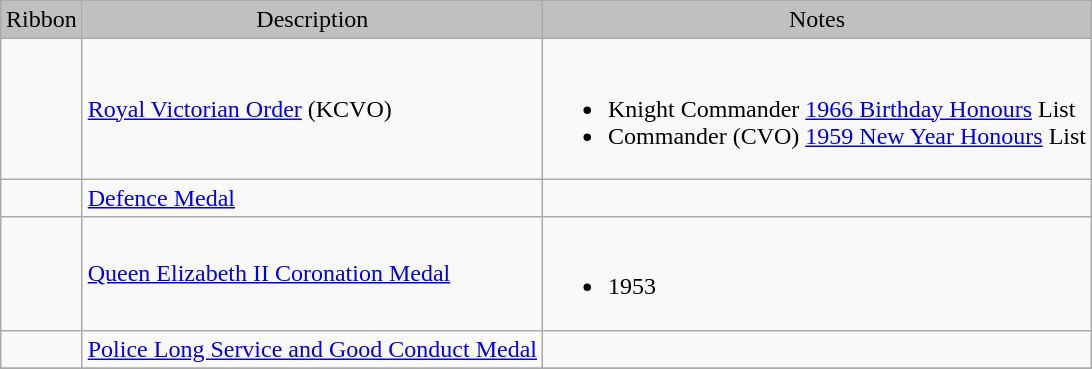<table class="wikitable" style="margin:1em auto;">
<tr style="background:silver;" align="center">
<td>Ribbon</td>
<td>Description</td>
<td>Notes</td>
</tr>
<tr>
<td></td>
<td><a href='#'>Royal Victorian Order</a> (KCVO)</td>
<td><br><ul><li>Knight Commander <a href='#'>1966 Birthday Honours</a> List</li><li>Commander (CVO) <a href='#'>1959 New Year Honours</a> List</li></ul></td>
</tr>
<tr>
<td></td>
<td><a href='#'>Defence Medal</a></td>
<td></td>
</tr>
<tr>
<td></td>
<td><a href='#'>Queen Elizabeth II Coronation Medal</a></td>
<td><br><ul><li>1953</li></ul></td>
</tr>
<tr>
<td></td>
<td><a href='#'>Police Long Service and Good Conduct Medal</a></td>
<td></td>
</tr>
<tr>
</tr>
</table>
